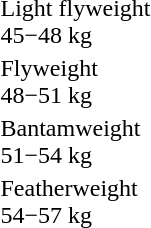<table>
<tr>
<td rowspan=2>Light flyweight<br>45−48 kg</td>
<td rowspan=2></td>
<td rowspan=2></td>
<td></td>
</tr>
<tr>
<td></td>
</tr>
<tr>
<td rowspan=2>Flyweight<br>48−51 kg</td>
<td rowspan=2></td>
<td rowspan=2></td>
<td nowrap></td>
</tr>
<tr>
<td></td>
</tr>
<tr>
<td rowspan=2 nowrap>Bantamweight<br>51−54 kg</td>
<td rowspan=2 nowrap></td>
<td rowspan=2></td>
<td></td>
</tr>
<tr>
<td></td>
</tr>
<tr>
<td rowspan=2 nowrap>Featherweight<br>54−57 kg</td>
<td rowspan=2></td>
<td rowspan=2 nowrap></td>
<td></td>
</tr>
<tr>
<td></td>
</tr>
</table>
